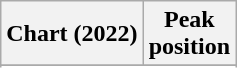<table class="wikitable plainrowheaders sortable" style="text-align:center">
<tr>
<th scope="col">Chart (2022)</th>
<th scope="col">Peak<br>position</th>
</tr>
<tr>
</tr>
<tr>
</tr>
</table>
